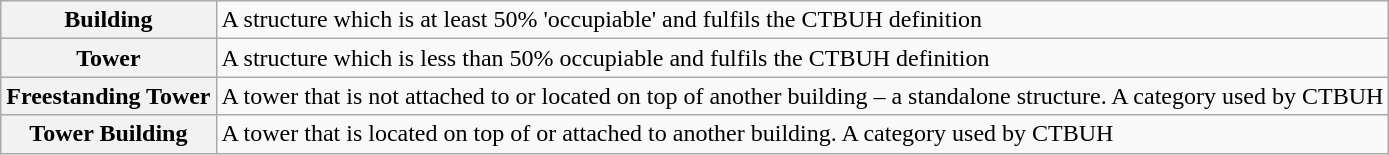<table class="wikitable">
<tr>
<th style="background-color:#F2F2F2">Building</th>
<td>A structure which is at least 50% 'occupiable' and fulfils the CTBUH definition</td>
</tr>
<tr>
<th style="background-color:#F2F2F2">Tower</th>
<td>A structure which is less than 50% occupiable and fulfils the CTBUH definition</td>
</tr>
<tr>
<th style="background-color:#F2F2F2">Freestanding Tower</th>
<td>A tower that is not attached to or located on top of another building – a standalone structure. A category used by CTBUH</td>
</tr>
<tr>
<th style="background-color:#F2F2F2">Tower Building</th>
<td>A tower that is located on top of or attached to another building. A category used by CTBUH</td>
</tr>
</table>
